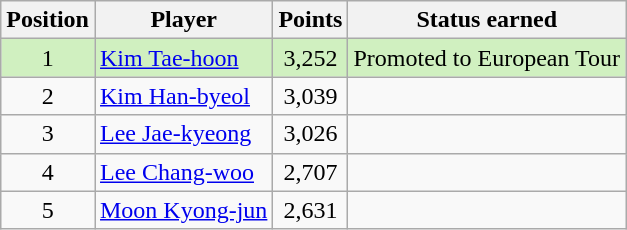<table class="wikitable">
<tr>
<th>Position</th>
<th>Player</th>
<th>Points</th>
<th>Status earned</th>
</tr>
<tr style="background:#D0F0C0;">
<td align=center>1</td>
<td> <a href='#'>Kim Tae-hoon</a></td>
<td align=center>3,252</td>
<td>Promoted to European Tour</td>
</tr>
<tr>
<td align=center>2</td>
<td> <a href='#'>Kim Han-byeol</a></td>
<td align=center>3,039</td>
<td></td>
</tr>
<tr>
<td align=center>3</td>
<td> <a href='#'>Lee Jae-kyeong</a></td>
<td align=center>3,026</td>
<td></td>
</tr>
<tr>
<td align=center>4</td>
<td> <a href='#'>Lee Chang-woo</a></td>
<td align=center>2,707</td>
<td></td>
</tr>
<tr>
<td align=center>5</td>
<td> <a href='#'>Moon Kyong-jun</a></td>
<td align=center>2,631</td>
<td></td>
</tr>
</table>
